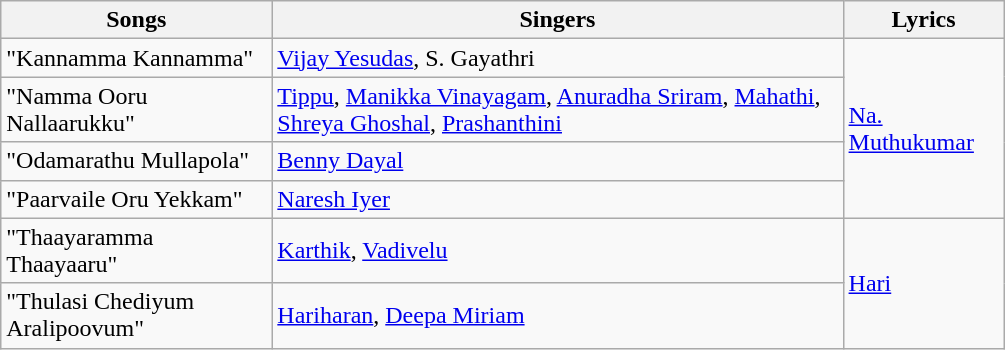<table class="wikitable" style="width:53%;">
<tr ">
<th>Songs</th>
<th>Singers</th>
<th>Lyrics</th>
</tr>
<tr>
<td>"Kannamma Kannamma"</td>
<td><a href='#'>Vijay Yesudas</a>, S. Gayathri</td>
<td rowspan=4><a href='#'>Na. Muthukumar</a></td>
</tr>
<tr>
<td>"Namma Ooru Nallaarukku"</td>
<td><a href='#'>Tippu</a>, <a href='#'>Manikka Vinayagam</a>, <a href='#'>Anuradha Sriram</a>, <a href='#'>Mahathi</a>, <a href='#'>Shreya Ghoshal</a>, <a href='#'>Prashanthini</a></td>
</tr>
<tr>
<td>"Odamarathu Mullapola"</td>
<td><a href='#'>Benny Dayal</a></td>
</tr>
<tr>
<td>"Paarvaile Oru Yekkam"</td>
<td><a href='#'>Naresh Iyer</a></td>
</tr>
<tr>
<td>"Thaayaramma Thaayaaru"</td>
<td><a href='#'>Karthik</a>, <a href='#'>Vadivelu</a></td>
<td rowspan=2><a href='#'>Hari</a></td>
</tr>
<tr>
<td>"Thulasi Chediyum Aralipoovum"</td>
<td><a href='#'>Hariharan</a>, <a href='#'>Deepa Miriam</a></td>
</tr>
</table>
